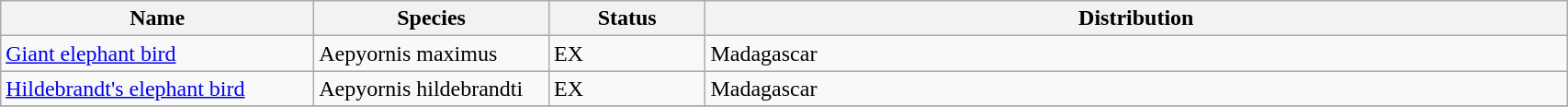<table class="wikitable" style="width:90%">
<tr>
<th style="width:20%">Name</th>
<th style="width:15%">Species</th>
<th style="width:10%">Status</th>
<th>Distribution</th>
</tr>
<tr>
<td><a href='#'>Giant elephant bird</a></td>
<td>Aepyornis maximus</td>
<td>EX</td>
<td>Madagascar</td>
</tr>
<tr>
<td><a href='#'>Hildebrandt's elephant bird</a></td>
<td>Aepyornis hildebrandti</td>
<td>EX</td>
<td>Madagascar</td>
</tr>
<tr>
</tr>
</table>
